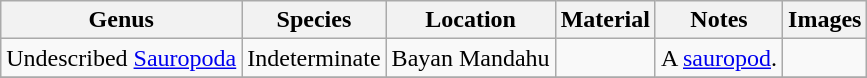<table class="wikitable sortable">
<tr>
<th>Genus</th>
<th>Species</th>
<th>Location</th>
<th>Material</th>
<th>Notes</th>
<th>Images</th>
</tr>
<tr>
<td>Undescribed <a href='#'>Sauropoda</a></td>
<td>Indeterminate</td>
<td>Bayan Mandahu</td>
<td></td>
<td>A <a href='#'>sauropod</a>.</td>
<td></td>
</tr>
<tr>
</tr>
</table>
